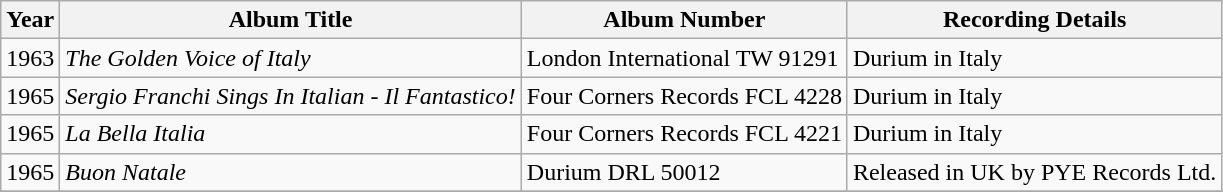<table class="wikitable">
<tr>
<th><strong>Year</strong></th>
<th><strong>Album Title</strong></th>
<th><strong>Album Number</strong></th>
<th><strong>Recording Details</strong></th>
</tr>
<tr>
<td>1963</td>
<td><em>The Golden Voice of Italy</em></td>
<td>London International TW 91291</td>
<td>Durium in Italy</td>
</tr>
<tr>
<td>1965</td>
<td><em>Sergio Franchi Sings In Italian - Il Fantastico!</em></td>
<td>Four Corners Records FCL 4228</td>
<td>Durium in Italy</td>
</tr>
<tr>
<td>1965</td>
<td><em>La Bella Italia</em></td>
<td>Four Corners Records FCL 4221</td>
<td>Durium in Italy</td>
</tr>
<tr>
<td>1965</td>
<td><em>Buon Natale</em></td>
<td>Durium DRL 50012</td>
<td>Released in UK by PYE Records Ltd.</td>
</tr>
<tr>
</tr>
</table>
